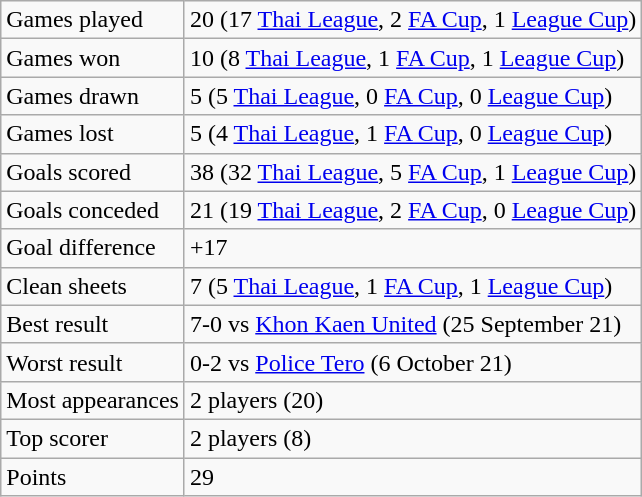<table class="wikitable">
<tr>
<td>Games played</td>
<td>20 (17 <a href='#'>Thai League</a>, 2 <a href='#'>FA Cup</a>, 1 <a href='#'>League Cup</a>)</td>
</tr>
<tr>
<td>Games won</td>
<td>10 (8 <a href='#'>Thai League</a>, 1 <a href='#'>FA Cup</a>, 1 <a href='#'>League Cup</a>)</td>
</tr>
<tr>
<td>Games drawn</td>
<td>5 (5 <a href='#'>Thai League</a>, 0 <a href='#'>FA Cup</a>, 0 <a href='#'>League Cup</a>)</td>
</tr>
<tr>
<td>Games lost</td>
<td>5 (4 <a href='#'>Thai League</a>, 1 <a href='#'>FA Cup</a>, 0 <a href='#'>League Cup</a>)</td>
</tr>
<tr>
<td>Goals scored</td>
<td>38 (32 <a href='#'>Thai League</a>, 5 <a href='#'>FA Cup</a>, 1 <a href='#'>League Cup</a>)</td>
</tr>
<tr>
<td>Goals conceded</td>
<td>21 (19 <a href='#'>Thai League</a>, 2 <a href='#'>FA Cup</a>, 0 <a href='#'>League Cup</a>)</td>
</tr>
<tr>
<td>Goal difference</td>
<td>+17</td>
</tr>
<tr>
<td>Clean sheets</td>
<td>7 (5 <a href='#'>Thai League</a>, 1 <a href='#'>FA Cup</a>, 1 <a href='#'>League Cup</a>)</td>
</tr>
<tr>
<td>Best result</td>
<td>7-0 vs <a href='#'>Khon Kaen United</a> (25 September 21)</td>
</tr>
<tr>
<td>Worst result</td>
<td>0-2 vs <a href='#'>Police Tero</a> (6 October 21)</td>
</tr>
<tr>
<td>Most appearances</td>
<td>2 players (20)</td>
</tr>
<tr>
<td>Top scorer</td>
<td>2 players (8)</td>
</tr>
<tr>
<td>Points</td>
<td>29</td>
</tr>
</table>
